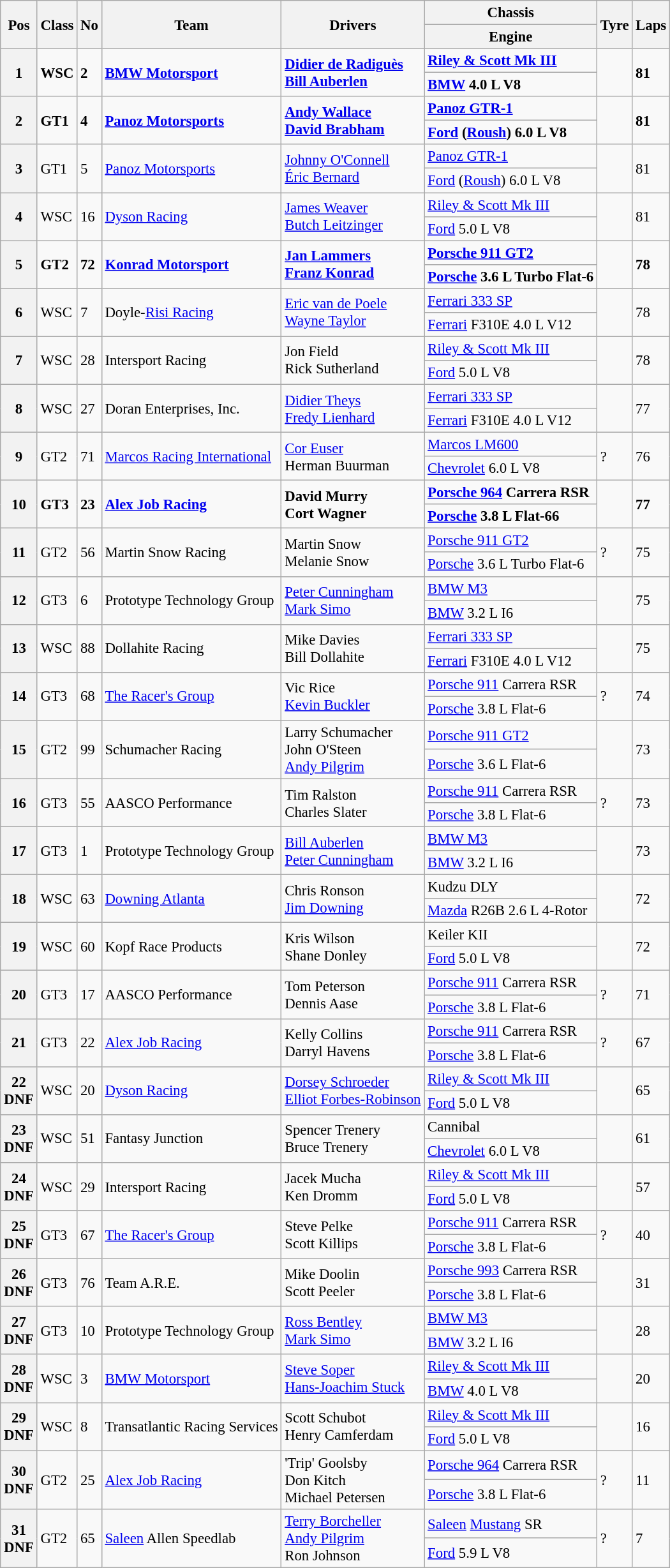<table class="wikitable" style="font-size: 95%;">
<tr>
<th rowspan=2>Pos</th>
<th rowspan=2>Class</th>
<th rowspan=2>No</th>
<th rowspan=2>Team</th>
<th rowspan=2>Drivers</th>
<th>Chassis</th>
<th rowspan=2>Tyre</th>
<th rowspan=2>Laps</th>
</tr>
<tr>
<th>Engine</th>
</tr>
<tr style="font-weight:bold">
<th rowspan=2>1</th>
<td rowspan=2>WSC</td>
<td rowspan=2>2</td>
<td rowspan=2> <a href='#'>BMW Motorsport</a></td>
<td rowspan=2> <a href='#'>Didier de Radiguès</a><br> <a href='#'>Bill Auberlen</a></td>
<td><a href='#'>Riley & Scott Mk III</a></td>
<td rowspan=2></td>
<td rowspan=2>81</td>
</tr>
<tr style="font-weight:bold">
<td><a href='#'>BMW</a> 4.0 L V8</td>
</tr>
<tr style="font-weight:bold">
<th rowspan=2>2</th>
<td rowspan=2>GT1</td>
<td rowspan=2>4</td>
<td rowspan=2> <a href='#'>Panoz Motorsports</a></td>
<td rowspan=2> <a href='#'>Andy Wallace</a><br> <a href='#'>David Brabham</a></td>
<td><a href='#'>Panoz GTR-1</a></td>
<td rowspan=2></td>
<td rowspan=2>81</td>
</tr>
<tr style="font-weight:bold">
<td><a href='#'>Ford</a> (<a href='#'>Roush</a>) 6.0 L V8</td>
</tr>
<tr>
<th rowspan=2>3</th>
<td rowspan=2>GT1</td>
<td rowspan=2>5</td>
<td rowspan=2> <a href='#'>Panoz Motorsports</a></td>
<td rowspan=2> <a href='#'>Johnny O'Connell</a><br> <a href='#'>Éric Bernard</a></td>
<td><a href='#'>Panoz GTR-1</a></td>
<td rowspan=2></td>
<td rowspan=2>81</td>
</tr>
<tr>
<td><a href='#'>Ford</a> (<a href='#'>Roush</a>) 6.0 L V8</td>
</tr>
<tr>
<th rowspan=2>4</th>
<td rowspan=2>WSC</td>
<td rowspan=2>16</td>
<td rowspan=2> <a href='#'>Dyson Racing</a></td>
<td rowspan=2> <a href='#'>James Weaver</a><br> <a href='#'>Butch Leitzinger</a></td>
<td><a href='#'>Riley & Scott Mk III</a></td>
<td rowspan=2></td>
<td rowspan=2>81</td>
</tr>
<tr>
<td><a href='#'>Ford</a> 5.0 L V8</td>
</tr>
<tr style="font-weight:bold">
<th rowspan=2>5</th>
<td rowspan=2>GT2</td>
<td rowspan=2>72</td>
<td rowspan=2> <a href='#'>Konrad Motorsport</a></td>
<td rowspan=2> <a href='#'>Jan Lammers</a><br> <a href='#'>Franz Konrad</a></td>
<td><a href='#'>Porsche 911 GT2</a></td>
<td rowspan=2></td>
<td rowspan=2>78</td>
</tr>
<tr style="font-weight:bold">
<td><a href='#'>Porsche</a> 3.6 L Turbo Flat-6</td>
</tr>
<tr>
<th rowspan=2>6</th>
<td rowspan=2>WSC</td>
<td rowspan=2>7</td>
<td rowspan=2> Doyle-<a href='#'>Risi Racing</a></td>
<td rowspan=2> <a href='#'>Eric van de Poele</a><br> <a href='#'>Wayne Taylor</a></td>
<td><a href='#'>Ferrari 333 SP</a></td>
<td rowspan=2></td>
<td rowspan=2>78</td>
</tr>
<tr>
<td><a href='#'>Ferrari</a> F310E 4.0 L V12</td>
</tr>
<tr>
<th rowspan=2>7</th>
<td rowspan=2>WSC</td>
<td rowspan=2>28</td>
<td rowspan=2> Intersport Racing</td>
<td rowspan=2> Jon Field<br> Rick Sutherland</td>
<td><a href='#'>Riley & Scott Mk III</a></td>
<td rowspan=2></td>
<td rowspan=2>78</td>
</tr>
<tr>
<td><a href='#'>Ford</a> 5.0 L V8</td>
</tr>
<tr>
<th rowspan=2>8</th>
<td rowspan=2>WSC</td>
<td rowspan=2>27</td>
<td rowspan=2> Doran Enterprises, Inc.</td>
<td rowspan=2> <a href='#'>Didier Theys</a><br> <a href='#'>Fredy Lienhard</a></td>
<td><a href='#'>Ferrari 333 SP</a></td>
<td rowspan=2></td>
<td rowspan=2>77</td>
</tr>
<tr>
<td><a href='#'>Ferrari</a> F310E 4.0 L V12</td>
</tr>
<tr>
<th rowspan=2>9</th>
<td rowspan=2>GT2</td>
<td rowspan=2>71</td>
<td rowspan=2> <a href='#'>Marcos Racing International</a></td>
<td rowspan=2> <a href='#'>Cor Euser</a><br> Herman Buurman</td>
<td><a href='#'>Marcos LM600</a></td>
<td rowspan=2>?</td>
<td rowspan=2>76</td>
</tr>
<tr>
<td><a href='#'>Chevrolet</a> 6.0 L V8</td>
</tr>
<tr style="font-weight:bold">
<th rowspan=2>10</th>
<td rowspan=2>GT3</td>
<td rowspan=2>23</td>
<td rowspan=2> <a href='#'>Alex Job Racing</a></td>
<td rowspan=2> David Murry<br> Cort Wagner</td>
<td><a href='#'>Porsche 964</a> Carrera RSR</td>
<td rowspan=2></td>
<td rowspan=2>77</td>
</tr>
<tr style="font-weight:bold">
<td><a href='#'>Porsche</a> 3.8 L Flat-66</td>
</tr>
<tr>
<th rowspan=2>11</th>
<td rowspan=2>GT2</td>
<td rowspan=2>56</td>
<td rowspan=2> Martin Snow Racing</td>
<td rowspan=2> Martin Snow<br> Melanie Snow</td>
<td><a href='#'>Porsche 911 GT2</a></td>
<td rowspan=2>?</td>
<td rowspan=2>75</td>
</tr>
<tr>
<td><a href='#'>Porsche</a> 3.6 L Turbo Flat-6</td>
</tr>
<tr>
<th rowspan=2>12</th>
<td rowspan=2>GT3</td>
<td rowspan=2>6</td>
<td rowspan=2> Prototype Technology Group</td>
<td rowspan=2> <a href='#'>Peter Cunningham</a><br> <a href='#'>Mark Simo</a></td>
<td><a href='#'>BMW M3</a></td>
<td rowspan=2></td>
<td rowspan=2>75</td>
</tr>
<tr>
<td><a href='#'>BMW</a> 3.2 L I6</td>
</tr>
<tr>
<th rowspan=2>13</th>
<td rowspan=2>WSC</td>
<td rowspan=2>88</td>
<td rowspan=2> Dollahite Racing</td>
<td rowspan=2> Mike Davies<br> Bill Dollahite</td>
<td><a href='#'>Ferrari 333 SP</a></td>
<td rowspan=2></td>
<td rowspan=2>75</td>
</tr>
<tr>
<td><a href='#'>Ferrari</a> F310E 4.0 L V12</td>
</tr>
<tr>
<th rowspan=2>14</th>
<td rowspan=2>GT3</td>
<td rowspan=2>68</td>
<td rowspan=2> <a href='#'>The Racer's Group</a></td>
<td rowspan=2> Vic Rice<br> <a href='#'>Kevin Buckler</a></td>
<td><a href='#'>Porsche 911</a> Carrera RSR</td>
<td rowspan=2>?</td>
<td rowspan=2>74</td>
</tr>
<tr>
<td><a href='#'>Porsche</a> 3.8 L Flat-6</td>
</tr>
<tr>
<th rowspan=2>15</th>
<td rowspan=2>GT2</td>
<td rowspan=2>99</td>
<td rowspan=2> Schumacher Racing</td>
<td rowspan=2> Larry Schumacher<br> John O'Steen<br> <a href='#'>Andy Pilgrim</a></td>
<td><a href='#'>Porsche 911 GT2</a></td>
<td rowspan=2></td>
<td rowspan=2>73</td>
</tr>
<tr>
<td><a href='#'>Porsche</a> 3.6 L Flat-6</td>
</tr>
<tr>
<th rowspan=2>16</th>
<td rowspan=2>GT3</td>
<td rowspan=2>55</td>
<td rowspan=2> AASCO Performance</td>
<td rowspan=2> Tim Ralston<br> Charles Slater</td>
<td><a href='#'>Porsche 911</a> Carrera RSR</td>
<td rowspan=2>?</td>
<td rowspan=2>73</td>
</tr>
<tr>
<td><a href='#'>Porsche</a> 3.8 L Flat-6</td>
</tr>
<tr>
<th rowspan=2>17</th>
<td rowspan=2>GT3</td>
<td rowspan=2>1</td>
<td rowspan=2> Prototype Technology Group</td>
<td rowspan=2> <a href='#'>Bill Auberlen</a><br> <a href='#'>Peter Cunningham</a></td>
<td><a href='#'>BMW M3</a></td>
<td rowspan=2></td>
<td rowspan=2>73</td>
</tr>
<tr>
<td><a href='#'>BMW</a> 3.2 L I6</td>
</tr>
<tr>
<th rowspan=2>18</th>
<td rowspan=2>WSC</td>
<td rowspan=2>63</td>
<td rowspan=2> <a href='#'>Downing Atlanta</a></td>
<td rowspan=2> Chris Ronson<br> <a href='#'>Jim Downing</a></td>
<td>Kudzu DLY</td>
<td rowspan=2></td>
<td rowspan=2>72</td>
</tr>
<tr>
<td><a href='#'>Mazda</a> R26B 2.6 L 4-Rotor</td>
</tr>
<tr>
<th rowspan=2>19</th>
<td rowspan=2>WSC</td>
<td rowspan=2>60</td>
<td rowspan=2> Kopf Race Products</td>
<td rowspan=2> Kris Wilson<br> Shane Donley</td>
<td>Keiler KII</td>
<td rowspan=2></td>
<td rowspan=2>72</td>
</tr>
<tr>
<td><a href='#'>Ford</a> 5.0 L V8</td>
</tr>
<tr>
<th rowspan=2>20</th>
<td rowspan=2>GT3</td>
<td rowspan=2>17</td>
<td rowspan=2> AASCO Performance</td>
<td rowspan=2> Tom Peterson<br> Dennis Aase</td>
<td><a href='#'>Porsche 911</a> Carrera RSR</td>
<td rowspan=2>?</td>
<td rowspan=2>71</td>
</tr>
<tr>
<td><a href='#'>Porsche</a> 3.8 L Flat-6</td>
</tr>
<tr>
<th rowspan=2>21</th>
<td rowspan=2>GT3</td>
<td rowspan=2>22</td>
<td rowspan=2> <a href='#'>Alex Job Racing</a></td>
<td rowspan=2> Kelly Collins<br> Darryl Havens</td>
<td><a href='#'>Porsche 911</a> Carrera RSR</td>
<td rowspan=2>?</td>
<td rowspan=2>67</td>
</tr>
<tr>
<td><a href='#'>Porsche</a> 3.8 L Flat-6</td>
</tr>
<tr>
<th rowspan=2>22<br>DNF</th>
<td rowspan=2>WSC</td>
<td rowspan=2>20</td>
<td rowspan=2> <a href='#'>Dyson Racing</a></td>
<td rowspan=2> <a href='#'>Dorsey Schroeder</a><br> <a href='#'>Elliot Forbes-Robinson</a></td>
<td><a href='#'>Riley & Scott Mk III</a></td>
<td rowspan=2></td>
<td rowspan=2>65</td>
</tr>
<tr>
<td><a href='#'>Ford</a> 5.0 L V8</td>
</tr>
<tr>
<th rowspan=2>23<br>DNF</th>
<td rowspan=2>WSC</td>
<td rowspan=2>51</td>
<td rowspan=2> Fantasy Junction</td>
<td rowspan=2> Spencer Trenery<br> Bruce Trenery</td>
<td>Cannibal</td>
<td rowspan=2></td>
<td rowspan=2>61</td>
</tr>
<tr>
<td><a href='#'>Chevrolet</a> 6.0 L V8</td>
</tr>
<tr>
<th rowspan=2>24<br>DNF</th>
<td rowspan=2>WSC</td>
<td rowspan=2>29</td>
<td rowspan=2> Intersport Racing</td>
<td rowspan=2> Jacek Mucha<br> Ken Dromm</td>
<td><a href='#'>Riley & Scott Mk III</a></td>
<td rowspan=2></td>
<td rowspan=2>57</td>
</tr>
<tr>
<td><a href='#'>Ford</a> 5.0 L V8</td>
</tr>
<tr>
<th rowspan=2>25<br>DNF</th>
<td rowspan=2>GT3</td>
<td rowspan=2>67</td>
<td rowspan=2> <a href='#'>The Racer's Group</a></td>
<td rowspan=2> Steve Pelke<br> Scott Killips</td>
<td><a href='#'>Porsche 911</a> Carrera RSR</td>
<td rowspan=2>?</td>
<td rowspan=2>40</td>
</tr>
<tr>
<td><a href='#'>Porsche</a> 3.8 L Flat-6</td>
</tr>
<tr>
<th rowspan=2>26<br>DNF</th>
<td rowspan=2>GT3</td>
<td rowspan=2>76</td>
<td rowspan=2> Team A.R.E.</td>
<td rowspan=2> Mike Doolin<br> Scott Peeler</td>
<td><a href='#'>Porsche 993</a> Carrera RSR</td>
<td rowspan=2></td>
<td rowspan=2>31</td>
</tr>
<tr>
<td><a href='#'>Porsche</a> 3.8 L Flat-6</td>
</tr>
<tr>
<th rowspan=2>27<br>DNF</th>
<td rowspan=2>GT3</td>
<td rowspan=2>10</td>
<td rowspan=2> Prototype Technology Group</td>
<td rowspan=2> <a href='#'>Ross Bentley</a><br> <a href='#'>Mark Simo</a></td>
<td><a href='#'>BMW M3</a></td>
<td rowspan=2></td>
<td rowspan=2>28</td>
</tr>
<tr>
<td><a href='#'>BMW</a> 3.2 L I6</td>
</tr>
<tr>
<th rowspan=2>28<br>DNF</th>
<td rowspan=2>WSC</td>
<td rowspan=2>3</td>
<td rowspan=2> <a href='#'>BMW Motorsport</a></td>
<td rowspan=2> <a href='#'>Steve Soper</a><br> <a href='#'>Hans-Joachim Stuck</a></td>
<td><a href='#'>Riley & Scott Mk III</a></td>
<td rowspan=2></td>
<td rowspan=2>20</td>
</tr>
<tr>
<td><a href='#'>BMW</a> 4.0 L V8</td>
</tr>
<tr>
<th rowspan=2>29<br>DNF</th>
<td rowspan=2>WSC</td>
<td rowspan=2>8</td>
<td rowspan=2> Transatlantic Racing Services</td>
<td rowspan=2> Scott Schubot<br> Henry Camferdam</td>
<td><a href='#'>Riley & Scott Mk III</a></td>
<td rowspan=2></td>
<td rowspan=2>16</td>
</tr>
<tr>
<td><a href='#'>Ford</a> 5.0 L V8</td>
</tr>
<tr>
<th rowspan=2>30<br>DNF</th>
<td rowspan=2>GT2</td>
<td rowspan=2>25</td>
<td rowspan=2> <a href='#'>Alex Job Racing</a></td>
<td rowspan=2> 'Trip' Goolsby<br> Don Kitch<br> Michael Petersen</td>
<td><a href='#'>Porsche 964</a> Carrera RSR</td>
<td rowspan=2>?</td>
<td rowspan=2>11</td>
</tr>
<tr>
<td><a href='#'>Porsche</a> 3.8 L Flat-6</td>
</tr>
<tr>
<th rowspan=2>31<br>DNF</th>
<td rowspan=2>GT2</td>
<td rowspan=2>65</td>
<td rowspan=2> <a href='#'>Saleen</a> Allen Speedlab</td>
<td rowspan=2> <a href='#'>Terry Borcheller</a><br> <a href='#'>Andy Pilgrim</a><br> Ron Johnson</td>
<td><a href='#'>Saleen</a> <a href='#'>Mustang</a> SR</td>
<td rowspan=2>?</td>
<td rowspan=2>7</td>
</tr>
<tr>
<td><a href='#'>Ford</a> 5.9 L V8</td>
</tr>
</table>
